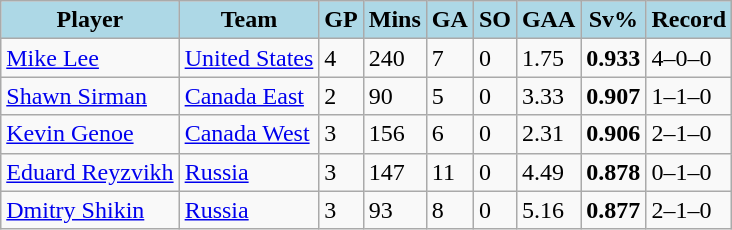<table class="wikitable">
<tr>
<th style="background:lightblue;">Player</th>
<th style="background:lightblue;">Team</th>
<th style="background:lightblue;">GP</th>
<th style="background:lightblue;">Mins</th>
<th style="background:lightblue;">GA</th>
<th style="background:lightblue;">SO</th>
<th style="background:lightblue;">GAA</th>
<th style="background:lightblue;">Sv%</th>
<th style="background:lightblue;">Record</th>
</tr>
<tr>
<td> <a href='#'>Mike Lee</a></td>
<td><a href='#'>United States</a></td>
<td>4</td>
<td>240</td>
<td>7</td>
<td>0</td>
<td>1.75</td>
<td><strong>0.933</strong></td>
<td>4–0–0</td>
</tr>
<tr>
<td> <a href='#'>Shawn Sirman</a></td>
<td><a href='#'>Canada East</a></td>
<td>2</td>
<td>90</td>
<td>5</td>
<td>0</td>
<td>3.33</td>
<td><strong>0.907</strong></td>
<td>1–1–0</td>
</tr>
<tr>
<td> <a href='#'>Kevin Genoe</a></td>
<td><a href='#'>Canada West</a></td>
<td>3</td>
<td>156</td>
<td>6</td>
<td>0</td>
<td>2.31</td>
<td><strong>0.906</strong></td>
<td>2–1–0</td>
</tr>
<tr>
<td> <a href='#'>Eduard Reyzvikh</a></td>
<td><a href='#'>Russia</a></td>
<td>3</td>
<td>147</td>
<td>11</td>
<td>0</td>
<td>4.49</td>
<td><strong>0.878</strong></td>
<td>0–1–0</td>
</tr>
<tr>
<td> <a href='#'>Dmitry Shikin</a></td>
<td><a href='#'>Russia</a></td>
<td>3</td>
<td>93</td>
<td>8</td>
<td>0</td>
<td>5.16</td>
<td><strong>0.877</strong></td>
<td>2–1–0</td>
</tr>
</table>
